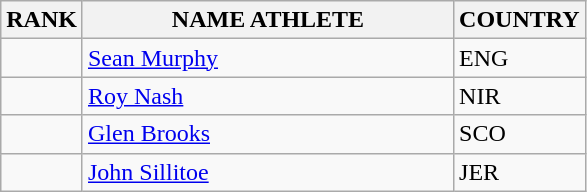<table class="wikitable">
<tr>
<th>RANK</th>
<th align="left" style="width: 15em">NAME ATHLETE</th>
<th>COUNTRY</th>
</tr>
<tr>
<td align="center"></td>
<td><a href='#'>Sean Murphy</a></td>
<td> ENG</td>
</tr>
<tr>
<td align="center"></td>
<td><a href='#'>Roy Nash</a></td>
<td> NIR</td>
</tr>
<tr>
<td align="center"></td>
<td><a href='#'>Glen Brooks</a></td>
<td> SCO</td>
</tr>
<tr>
<td align="center"></td>
<td><a href='#'>John Sillitoe</a></td>
<td> JER</td>
</tr>
</table>
